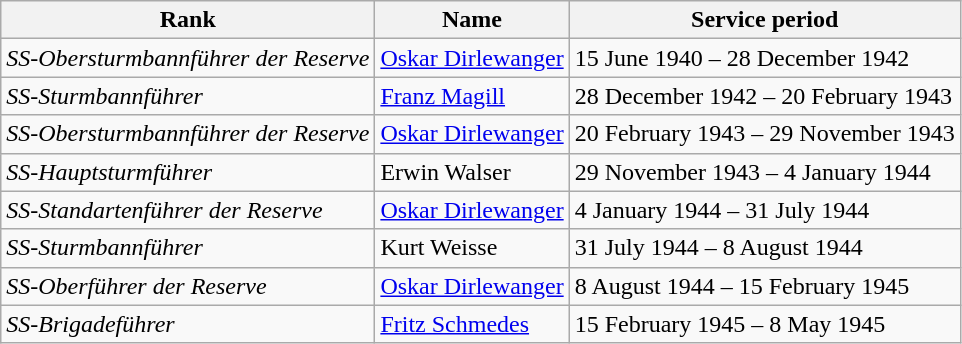<table class="wikitable">
<tr>
<th>Rank</th>
<th>Name</th>
<th>Service period</th>
</tr>
<tr>
<td><em>SS-Obersturmbannführer der Reserve</em></td>
<td><a href='#'>Oskar Dirlewanger</a></td>
<td>15 June 1940 – 28 December 1942</td>
</tr>
<tr>
<td><em>SS-Sturmbannführer</em></td>
<td><a href='#'>Franz Magill</a></td>
<td>28 December 1942 – 20 February 1943</td>
</tr>
<tr>
<td><em>SS-Obersturmbannführer der Reserve</em></td>
<td><a href='#'>Oskar Dirlewanger</a></td>
<td>20 February 1943 – 29 November 1943</td>
</tr>
<tr>
<td><em>SS-Hauptsturmführer</em></td>
<td>Erwin Walser</td>
<td>29 November 1943 – 4 January 1944</td>
</tr>
<tr>
<td><em>SS-Standartenführer der Reserve</em></td>
<td><a href='#'>Oskar Dirlewanger</a></td>
<td>4 January 1944 – 31 July 1944</td>
</tr>
<tr>
<td><em>SS-Sturmbannführer</em></td>
<td>Kurt Weisse</td>
<td>31 July 1944 – 8 August 1944</td>
</tr>
<tr>
<td><em>SS-Oberführer der Reserve</em></td>
<td><a href='#'>Oskar Dirlewanger</a></td>
<td>8 August 1944 – 15 February 1945</td>
</tr>
<tr>
<td><em>SS-Brigadeführer</em></td>
<td><a href='#'>Fritz Schmedes</a></td>
<td>15 February 1945 – 8 May 1945</td>
</tr>
</table>
